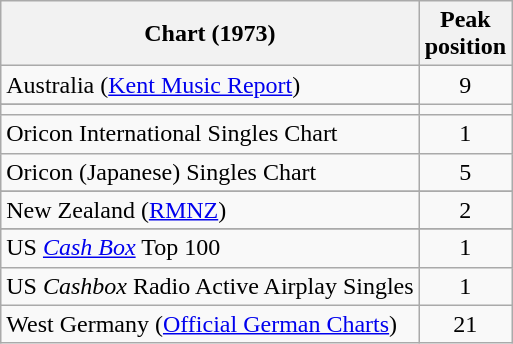<table class="wikitable sortable">
<tr>
<th>Chart (1973)</th>
<th>Peak<br>position</th>
</tr>
<tr>
<td>Australia (<a href='#'>Kent Music Report</a>)</td>
<td style="text-align:center;">9</td>
</tr>
<tr>
</tr>
<tr>
</tr>
<tr>
</tr>
<tr>
</tr>
<tr>
<td></td>
</tr>
<tr>
<td>Oricon International Singles Chart</td>
<td style="text-align:center;">1</td>
</tr>
<tr>
<td>Oricon (Japanese) Singles Chart</td>
<td style="text-align:center;">5</td>
</tr>
<tr>
</tr>
<tr>
</tr>
<tr>
<td>New Zealand (<a href='#'>RMNZ</a>)</td>
<td style="text-align:center;">2</td>
</tr>
<tr>
</tr>
<tr>
</tr>
<tr>
</tr>
<tr>
</tr>
<tr>
<td>US <a href='#'><em>Cash Box</em></a> Top 100</td>
<td style="text-align:center;">1</td>
</tr>
<tr>
<td>US <em>Cashbox</em> Radio Active Airplay Singles</td>
<td style="text-align:center;">1</td>
</tr>
<tr>
<td>West Germany (<a href='#'>Official German Charts</a>)</td>
<td align="center">21</td>
</tr>
</table>
